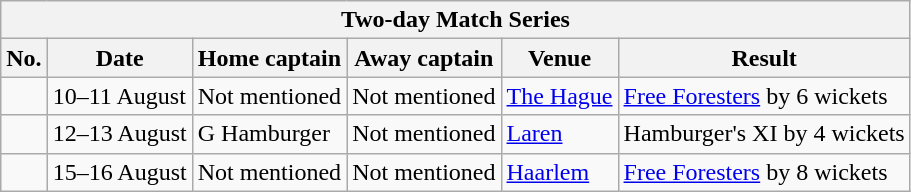<table class="wikitable">
<tr>
<th colspan="9">Two-day Match Series</th>
</tr>
<tr>
<th>No.</th>
<th>Date</th>
<th>Home captain</th>
<th>Away captain</th>
<th>Venue</th>
<th>Result</th>
</tr>
<tr>
<td></td>
<td>10–11 August</td>
<td>Not mentioned</td>
<td>Not mentioned</td>
<td><a href='#'>The Hague</a></td>
<td><a href='#'>Free Foresters</a> by 6 wickets</td>
</tr>
<tr>
<td></td>
<td>12–13 August</td>
<td>G Hamburger</td>
<td>Not mentioned</td>
<td><a href='#'>Laren</a></td>
<td>Hamburger's XI by 4 wickets</td>
</tr>
<tr>
<td></td>
<td>15–16 August</td>
<td>Not mentioned</td>
<td>Not mentioned</td>
<td><a href='#'>Haarlem</a></td>
<td><a href='#'>Free Foresters</a> by 8 wickets</td>
</tr>
</table>
